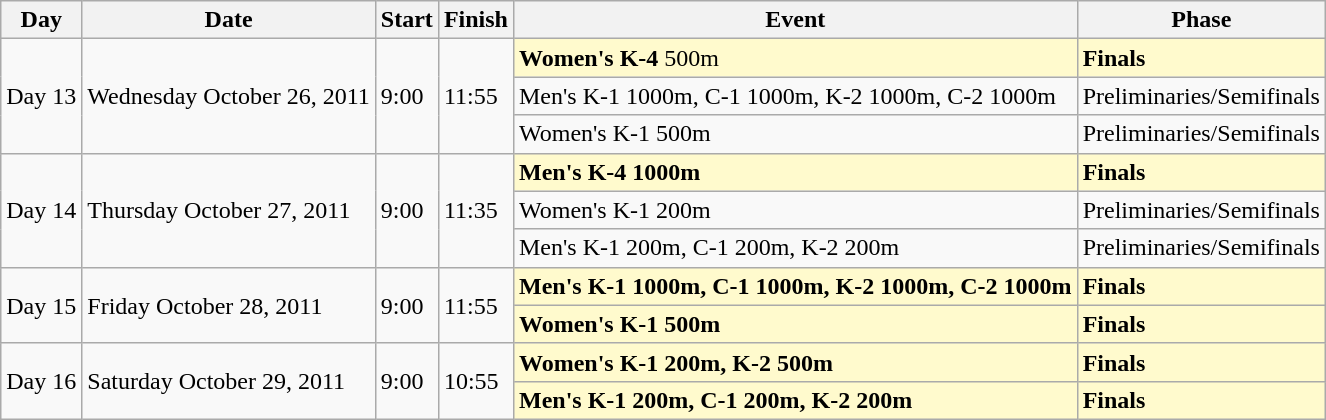<table class=wikitable>
<tr>
<th>Day</th>
<th>Date</th>
<th>Start</th>
<th>Finish</th>
<th>Event</th>
<th>Phase</th>
</tr>
<tr>
<td rowspan=3>Day 13</td>
<td rowspan=3>Wednesday October 26, 2011</td>
<td rowspan=3>9:00</td>
<td rowspan=3>11:55</td>
<td style=background:lemonchiffon><strong>Women's K-4</strong> 500m</td>
<td style=background:lemonchiffon><strong>Finals</strong></td>
</tr>
<tr>
<td>Men's K-1 1000m, C-1 1000m, K-2 1000m, C-2 1000m</td>
<td>Preliminaries/Semifinals</td>
</tr>
<tr>
<td>Women's K-1 500m</td>
<td>Preliminaries/Semifinals</td>
</tr>
<tr>
<td rowspan=3>Day 14</td>
<td rowspan=3>Thursday October 27, 2011</td>
<td rowspan=3>9:00</td>
<td rowspan=3>11:35</td>
<td style=background:lemonchiffon><strong>Men's K-4 1000m</strong></td>
<td style=background:lemonchiffon><strong>Finals</strong></td>
</tr>
<tr>
<td>Women's K-1 200m</td>
<td>Preliminaries/Semifinals</td>
</tr>
<tr>
<td>Men's K-1 200m, C-1 200m, K-2 200m</td>
<td>Preliminaries/Semifinals</td>
</tr>
<tr>
<td rowspan=2>Day 15</td>
<td rowspan=2>Friday October 28, 2011</td>
<td rowspan=2>9:00</td>
<td rowspan=2>11:55</td>
<td style=background:lemonchiffon><strong>Men's K-1 1000m, C-1 1000m, K-2 1000m, C-2 1000m</strong></td>
<td style=background:lemonchiffon><strong>Finals</strong></td>
</tr>
<tr>
<td style=background:lemonchiffon><strong>Women's K-1 500m</strong></td>
<td style=background:lemonchiffon><strong>Finals</strong></td>
</tr>
<tr>
<td rowspan=2>Day 16</td>
<td rowspan=2>Saturday October 29, 2011</td>
<td rowspan=2>9:00</td>
<td rowspan=2>10:55</td>
<td style=background:lemonchiffon><strong>Women's K-1 200m, K-2 500m</strong></td>
<td style=background:lemonchiffon><strong>Finals</strong></td>
</tr>
<tr>
<td style=background:lemonchiffon><strong>Men's K-1 200m, C-1 200m, K-2 200m</strong></td>
<td style=background:lemonchiffon><strong>Finals</strong></td>
</tr>
</table>
